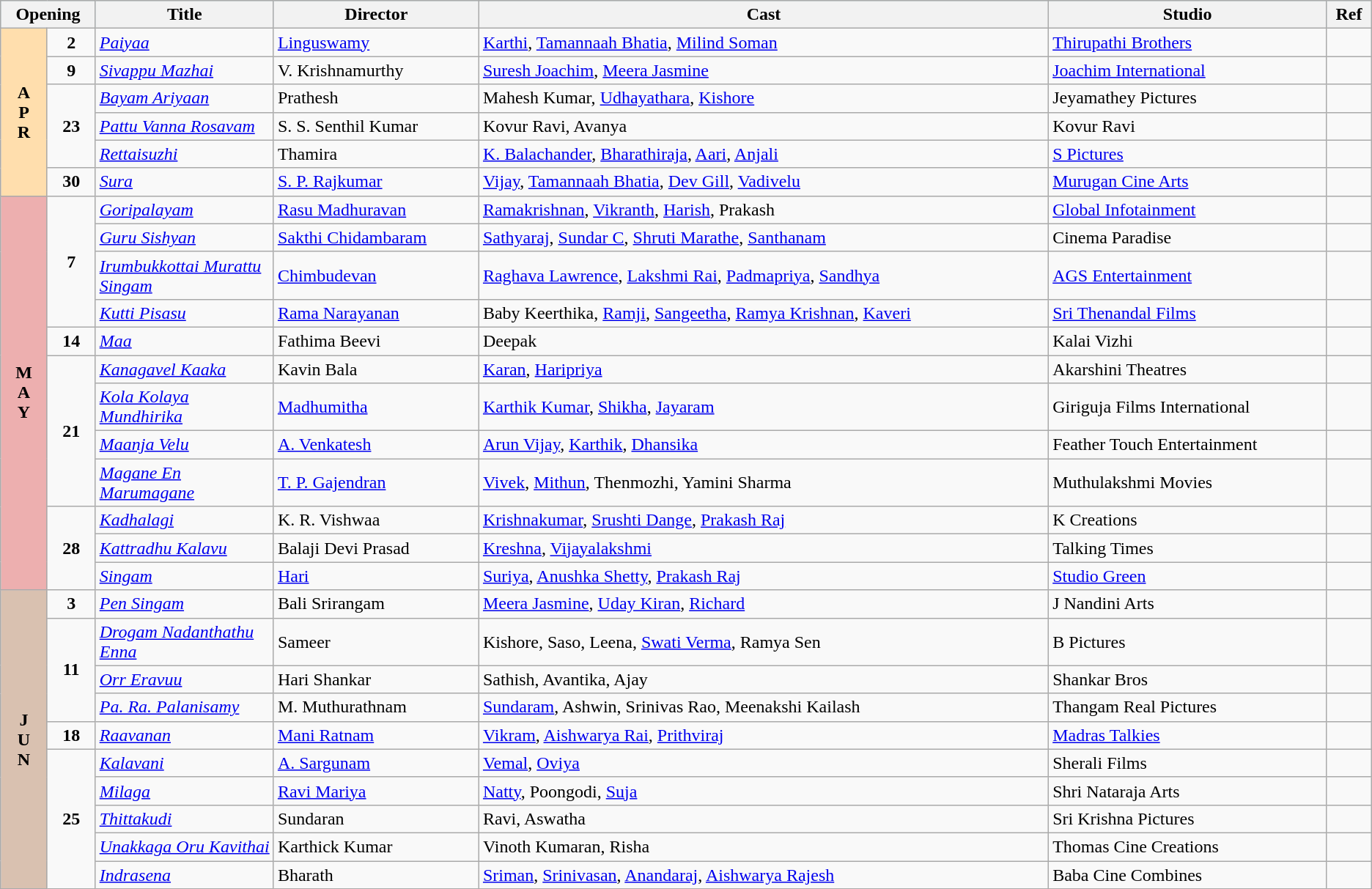<table id="wikitable-20100601" class="wikitable">
<tr style="background:#b0e0e6; text-align:center;">
<th colspan="2">Opening</th>
<th style="width:13%;">Title</th>
<th>Director</th>
<th>Cast</th>
<th>Studio</th>
<th>Ref</th>
</tr>
<tr April!>
<td rowspan="6"   style="text-align:center; background:#ffdead;"><strong>A<br>P<br>R</strong></td>
<td style="text-align:center;"><strong>2</strong></td>
<td><em><a href='#'>Paiyaa</a></em></td>
<td><a href='#'>Linguswamy</a></td>
<td><a href='#'>Karthi</a>, <a href='#'>Tamannaah Bhatia</a>, <a href='#'>Milind Soman</a></td>
<td><a href='#'>Thirupathi Brothers</a></td>
<td></td>
</tr>
<tr>
<td style="text-align:center;"><strong>9</strong></td>
<td><em><a href='#'>Sivappu Mazhai</a></em></td>
<td>V. Krishnamurthy</td>
<td><a href='#'>Suresh Joachim</a>, <a href='#'>Meera Jasmine</a></td>
<td><a href='#'>Joachim International</a></td>
<td></td>
</tr>
<tr>
<td rowspan="3" style="text-align:center;"><strong>23</strong></td>
<td><em><a href='#'>Bayam Ariyaan</a></em></td>
<td>Prathesh</td>
<td>Mahesh Kumar, <a href='#'>Udhayathara</a>, <a href='#'>Kishore</a></td>
<td>Jeyamathey Pictures</td>
<td></td>
</tr>
<tr>
<td><em><a href='#'>Pattu Vanna Rosavam</a></em></td>
<td>S. S. Senthil Kumar</td>
<td>Kovur Ravi, Avanya</td>
<td>Kovur Ravi</td>
<td></td>
</tr>
<tr>
<td><em><a href='#'>Rettaisuzhi</a></em></td>
<td>Thamira</td>
<td><a href='#'>K. Balachander</a>, <a href='#'>Bharathiraja</a>, <a href='#'>Aari</a>, <a href='#'>Anjali</a></td>
<td><a href='#'>S Pictures</a></td>
<td></td>
</tr>
<tr>
<td style="text-align:center;"><strong>30</strong></td>
<td><em><a href='#'>Sura</a></em></td>
<td><a href='#'>S. P. Rajkumar</a></td>
<td><a href='#'>Vijay</a>, <a href='#'>Tamannaah Bhatia</a>, <a href='#'>Dev Gill</a>, <a href='#'>Vadivelu</a></td>
<td><a href='#'>Murugan Cine Arts</a></td>
<td></td>
</tr>
<tr>
<td rowspan="12"   style="text-align:center; background:#edafaf;"><strong>M<br>A<br>Y</strong></td>
<td rowspan="4" style="text-align:center;"><strong>7</strong></td>
<td><em><a href='#'>Goripalayam</a></em></td>
<td><a href='#'>Rasu Madhuravan</a></td>
<td><a href='#'>Ramakrishnan</a>, <a href='#'>Vikranth</a>, <a href='#'>Harish</a>, Prakash</td>
<td><a href='#'>Global Infotainment</a></td>
<td></td>
</tr>
<tr>
<td><em><a href='#'>Guru Sishyan</a></em></td>
<td><a href='#'>Sakthi Chidambaram</a></td>
<td><a href='#'>Sathyaraj</a>, <a href='#'>Sundar C</a>, <a href='#'>Shruti Marathe</a>, <a href='#'>Santhanam</a></td>
<td>Cinema Paradise</td>
<td></td>
</tr>
<tr>
<td><em><a href='#'>Irumbukkottai Murattu Singam</a></em></td>
<td><a href='#'>Chimbudevan</a></td>
<td><a href='#'>Raghava Lawrence</a>, <a href='#'>Lakshmi Rai</a>, <a href='#'>Padmapriya</a>, <a href='#'>Sandhya</a></td>
<td><a href='#'>AGS Entertainment</a></td>
<td></td>
</tr>
<tr>
<td><em><a href='#'>Kutti Pisasu</a></em></td>
<td><a href='#'>Rama Narayanan</a></td>
<td>Baby Keerthika, <a href='#'>Ramji</a>, <a href='#'>Sangeetha</a>, <a href='#'>Ramya Krishnan</a>, <a href='#'>Kaveri</a></td>
<td><a href='#'>Sri Thenandal Films</a></td>
<td></td>
</tr>
<tr>
<td style="text-align:center;"><strong>14</strong></td>
<td><em><a href='#'>Maa</a></em></td>
<td>Fathima Beevi</td>
<td>Deepak</td>
<td>Kalai Vizhi</td>
<td></td>
</tr>
<tr>
<td rowspan="4" style="text-align:center;"><strong>21</strong></td>
<td><em><a href='#'>Kanagavel Kaaka</a></em></td>
<td>Kavin Bala</td>
<td><a href='#'>Karan</a>, <a href='#'>Haripriya</a></td>
<td>Akarshini Theatres</td>
<td></td>
</tr>
<tr>
<td><em><a href='#'>Kola Kolaya Mundhirika</a></em></td>
<td><a href='#'>Madhumitha</a></td>
<td><a href='#'>Karthik Kumar</a>, <a href='#'>Shikha</a>, <a href='#'>Jayaram</a></td>
<td>Giriguja Films International</td>
<td></td>
</tr>
<tr>
<td><em><a href='#'>Maanja Velu</a></em></td>
<td><a href='#'>A. Venkatesh</a></td>
<td><a href='#'>Arun Vijay</a>, <a href='#'>Karthik</a>, <a href='#'>Dhansika</a></td>
<td>Feather Touch Entertainment</td>
<td></td>
</tr>
<tr>
<td><em><a href='#'>Magane En Marumagane</a></em></td>
<td><a href='#'>T. P. Gajendran</a></td>
<td><a href='#'>Vivek</a>, <a href='#'>Mithun</a>, Thenmozhi, Yamini Sharma</td>
<td>Muthulakshmi Movies</td>
<td></td>
</tr>
<tr>
<td rowspan="3" style="text-align:center;"><strong>28</strong></td>
<td><em><a href='#'>Kadhalagi</a></em></td>
<td>K. R. Vishwaa</td>
<td><a href='#'>Krishnakumar</a>, <a href='#'>Srushti Dange</a>, <a href='#'>Prakash Raj</a></td>
<td>K Creations</td>
<td></td>
</tr>
<tr>
<td><em><a href='#'>Kattradhu Kalavu</a></em></td>
<td>Balaji Devi Prasad</td>
<td><a href='#'>Kreshna</a>, <a href='#'>Vijayalakshmi</a></td>
<td>Talking Times</td>
<td></td>
</tr>
<tr>
<td><em><a href='#'>Singam</a></em></td>
<td><a href='#'>Hari</a></td>
<td><a href='#'>Suriya</a>, <a href='#'>Anushka Shetty</a>, <a href='#'>Prakash Raj</a></td>
<td><a href='#'>Studio Green</a></td>
<td></td>
</tr>
<tr June!>
<td rowspan="10"   style="text-align:center; background:#d9c1b0;"><strong>J<br>U<br>N</strong></td>
<td style="text-align:center;"><strong>3</strong></td>
<td><em><a href='#'>Pen Singam</a></em></td>
<td>Bali Srirangam</td>
<td><a href='#'>Meera Jasmine</a>, <a href='#'>Uday Kiran</a>, <a href='#'>Richard</a></td>
<td>J Nandini Arts</td>
<td></td>
</tr>
<tr>
<td rowspan="3" style="text-align:center;"><strong>11</strong></td>
<td><em><a href='#'>Drogam Nadanthathu Enna</a></em></td>
<td>Sameer</td>
<td>Kishore, Saso, Leena, <a href='#'>Swati Verma</a>, Ramya Sen</td>
<td>B Pictures</td>
<td></td>
</tr>
<tr>
<td><em><a href='#'>Orr Eravuu</a></em></td>
<td>Hari Shankar</td>
<td>Sathish, Avantika, Ajay</td>
<td>Shankar Bros</td>
<td></td>
</tr>
<tr>
<td><em><a href='#'>Pa. Ra. Palanisamy</a></em></td>
<td>M. Muthurathnam</td>
<td><a href='#'>Sundaram</a>, Ashwin, Srinivas Rao, Meenakshi Kailash</td>
<td>Thangam Real Pictures</td>
<td></td>
</tr>
<tr>
<td style="text-align:center;"><strong>18</strong></td>
<td><em><a href='#'>Raavanan</a></em></td>
<td><a href='#'>Mani Ratnam</a></td>
<td><a href='#'>Vikram</a>, <a href='#'>Aishwarya Rai</a>, <a href='#'>Prithviraj</a></td>
<td><a href='#'>Madras Talkies</a></td>
<td></td>
</tr>
<tr>
<td rowspan="5" style="text-align:center;"><strong>25</strong></td>
<td><em><a href='#'>Kalavani</a></em></td>
<td><a href='#'>A. Sargunam</a></td>
<td><a href='#'>Vemal</a>, <a href='#'>Oviya</a></td>
<td>Sherali Films</td>
<td></td>
</tr>
<tr>
<td><em><a href='#'>Milaga</a></em></td>
<td><a href='#'>Ravi Mariya</a></td>
<td><a href='#'>Natty</a>, Poongodi, <a href='#'>Suja</a></td>
<td>Shri Nataraja Arts</td>
<td></td>
</tr>
<tr>
<td><em><a href='#'>Thittakudi</a></em></td>
<td>Sundaran</td>
<td>Ravi, Aswatha</td>
<td>Sri Krishna Pictures</td>
<td></td>
</tr>
<tr>
<td><em><a href='#'>Unakkaga Oru Kavithai</a></em></td>
<td>Karthick Kumar</td>
<td>Vinoth Kumaran, Risha</td>
<td>Thomas Cine Creations</td>
<td></td>
</tr>
<tr>
<td><em><a href='#'>Indrasena</a></em></td>
<td>Bharath</td>
<td><a href='#'>Sriman</a>, <a href='#'>Srinivasan</a>, <a href='#'>Anandaraj</a>, <a href='#'>Aishwarya Rajesh</a></td>
<td>Baba Cine Combines</td>
<td></td>
</tr>
</table>
